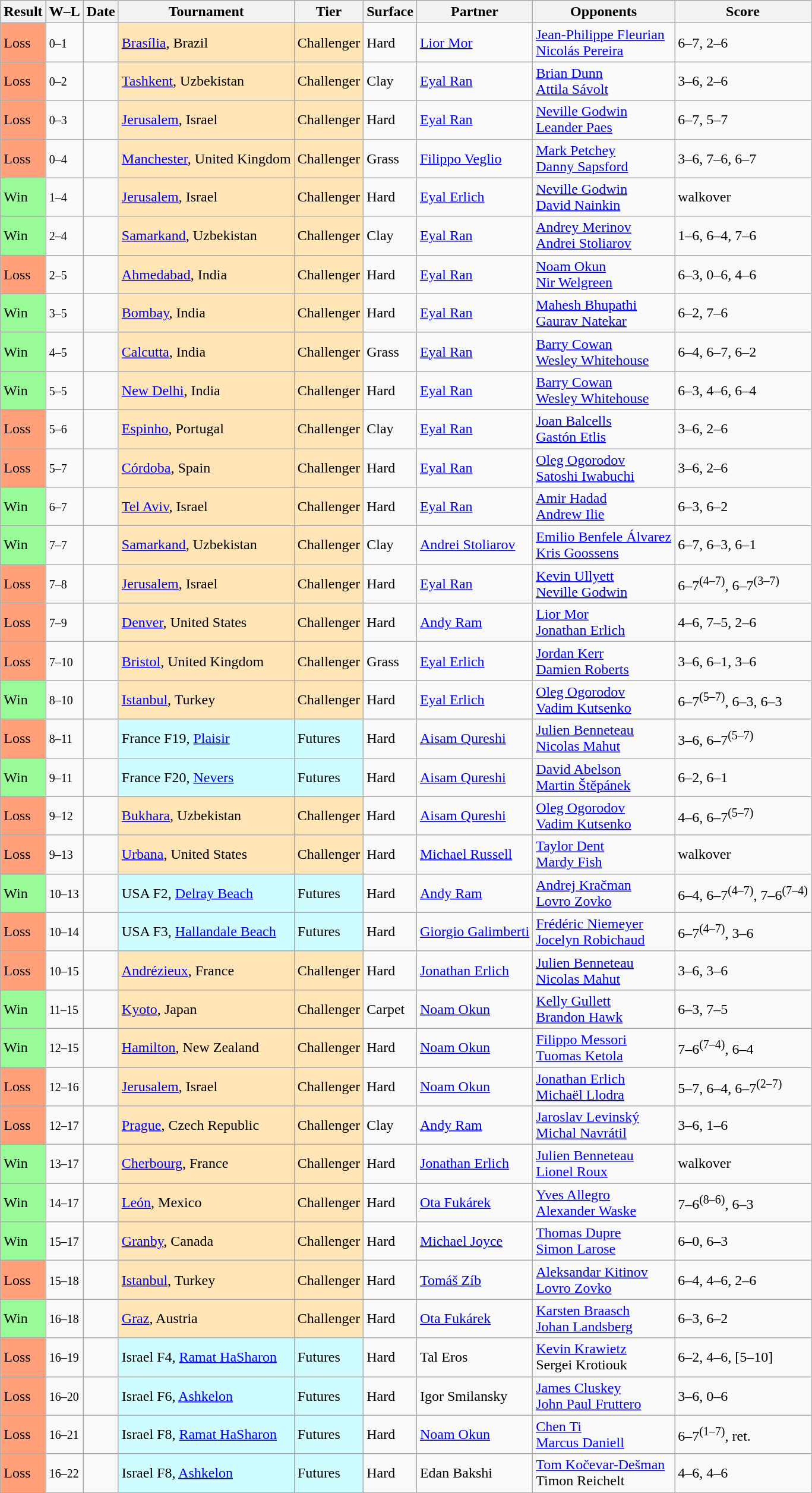<table class="sortable wikitable">
<tr>
<th>Result</th>
<th class="unsortable">W–L</th>
<th>Date</th>
<th>Tournament</th>
<th>Tier</th>
<th>Surface</th>
<th>Partner</th>
<th>Opponents</th>
<th class="unsortable">Score</th>
</tr>
<tr>
<td style="background:#ffa07a;">Loss</td>
<td><small>0–1</small></td>
<td></td>
<td style="background:moccasin;"><a href='#'>Brasília</a>, Brazil</td>
<td style="background:moccasin;">Challenger</td>
<td>Hard</td>
<td> <a href='#'>Lior Mor</a></td>
<td> <a href='#'>Jean-Philippe Fleurian</a> <br>  <a href='#'>Nicolás Pereira</a></td>
<td>6–7, 2–6</td>
</tr>
<tr>
<td style="background:#ffa07a;">Loss</td>
<td><small>0–2</small></td>
<td></td>
<td style="background:moccasin;"><a href='#'>Tashkent</a>, Uzbekistan</td>
<td style="background:moccasin;">Challenger</td>
<td>Clay</td>
<td> <a href='#'>Eyal Ran</a></td>
<td> <a href='#'>Brian Dunn</a> <br>  <a href='#'>Attila Sávolt</a></td>
<td>3–6, 2–6</td>
</tr>
<tr>
<td style="background:#ffa07a;">Loss</td>
<td><small>0–3</small></td>
<td></td>
<td style="background:moccasin;"><a href='#'>Jerusalem</a>, Israel</td>
<td style="background:moccasin;">Challenger</td>
<td>Hard</td>
<td> <a href='#'>Eyal Ran</a></td>
<td> <a href='#'>Neville Godwin</a> <br>  <a href='#'>Leander Paes</a></td>
<td>6–7, 5–7</td>
</tr>
<tr>
<td style="background:#ffa07a;">Loss</td>
<td><small>0–4</small></td>
<td></td>
<td style="background:moccasin;"><a href='#'>Manchester</a>, United Kingdom</td>
<td style="background:moccasin;">Challenger</td>
<td>Grass</td>
<td> <a href='#'>Filippo Veglio</a></td>
<td> <a href='#'>Mark Petchey</a> <br>  <a href='#'>Danny Sapsford</a></td>
<td>3–6, 7–6, 6–7</td>
</tr>
<tr>
<td style="background:#98fb98;">Win</td>
<td><small>1–4</small></td>
<td></td>
<td style="background:moccasin;"><a href='#'>Jerusalem</a>, Israel</td>
<td style="background:moccasin;">Challenger</td>
<td>Hard</td>
<td> <a href='#'>Eyal Erlich</a></td>
<td> <a href='#'>Neville Godwin</a> <br>  <a href='#'>David Nainkin</a></td>
<td>walkover</td>
</tr>
<tr>
<td style="background:#98fb98;">Win</td>
<td><small>2–4</small></td>
<td></td>
<td style="background:moccasin;"><a href='#'>Samarkand</a>, Uzbekistan</td>
<td style="background:moccasin;">Challenger</td>
<td>Clay</td>
<td> <a href='#'>Eyal Ran</a></td>
<td> <a href='#'>Andrey Merinov</a> <br>  <a href='#'>Andrei Stoliarov</a></td>
<td>1–6, 6–4, 7–6</td>
</tr>
<tr>
<td style="background:#ffa07a;">Loss</td>
<td><small>2–5</small></td>
<td></td>
<td style="background:moccasin;"><a href='#'>Ahmedabad</a>, India</td>
<td style="background:moccasin;">Challenger</td>
<td>Hard</td>
<td> <a href='#'>Eyal Ran</a></td>
<td> <a href='#'>Noam Okun</a> <br>  <a href='#'>Nir Welgreen</a></td>
<td>6–3, 0–6, 4–6</td>
</tr>
<tr>
<td style="background:#98fb98;">Win</td>
<td><small>3–5</small></td>
<td></td>
<td style="background:moccasin;"><a href='#'>Bombay</a>, India</td>
<td style="background:moccasin;">Challenger</td>
<td>Hard</td>
<td> <a href='#'>Eyal Ran</a></td>
<td> <a href='#'>Mahesh Bhupathi</a> <br>  <a href='#'>Gaurav Natekar</a></td>
<td>6–2, 7–6</td>
</tr>
<tr>
<td style="background:#98fb98;">Win</td>
<td><small>4–5</small></td>
<td></td>
<td style="background:moccasin;"><a href='#'>Calcutta</a>, India</td>
<td style="background:moccasin;">Challenger</td>
<td>Grass</td>
<td> <a href='#'>Eyal Ran</a></td>
<td> <a href='#'>Barry Cowan</a> <br>  <a href='#'>Wesley Whitehouse</a></td>
<td>6–4, 6–7, 6–2</td>
</tr>
<tr>
<td style="background:#98fb98;">Win</td>
<td><small>5–5</small></td>
<td></td>
<td style="background:moccasin;"><a href='#'>New Delhi</a>, India</td>
<td style="background:moccasin;">Challenger</td>
<td>Hard</td>
<td> <a href='#'>Eyal Ran</a></td>
<td> <a href='#'>Barry Cowan</a> <br>  <a href='#'>Wesley Whitehouse</a></td>
<td>6–3, 4–6, 6–4</td>
</tr>
<tr>
<td style="background:#ffa07a;">Loss</td>
<td><small>5–6</small></td>
<td></td>
<td style="background:moccasin;"><a href='#'>Espinho</a>, Portugal</td>
<td style="background:moccasin;">Challenger</td>
<td>Clay</td>
<td> <a href='#'>Eyal Ran</a></td>
<td> <a href='#'>Joan Balcells</a> <br>  <a href='#'>Gastón Etlis</a></td>
<td>3–6, 2–6</td>
</tr>
<tr>
<td style="background:#ffa07a;">Loss</td>
<td><small>5–7</small></td>
<td></td>
<td style="background:moccasin;"><a href='#'>Córdoba</a>, Spain</td>
<td style="background:moccasin;">Challenger</td>
<td>Hard</td>
<td> <a href='#'>Eyal Ran</a></td>
<td> <a href='#'>Oleg Ogorodov</a> <br>  <a href='#'>Satoshi Iwabuchi</a></td>
<td>3–6, 2–6</td>
</tr>
<tr>
<td style="background:#98fb98;">Win</td>
<td><small>6–7</small></td>
<td></td>
<td style="background:moccasin;"><a href='#'>Tel Aviv</a>, Israel</td>
<td style="background:moccasin;">Challenger</td>
<td>Hard</td>
<td> <a href='#'>Eyal Ran</a></td>
<td> <a href='#'>Amir Hadad</a> <br>  <a href='#'>Andrew Ilie</a></td>
<td>6–3, 6–2</td>
</tr>
<tr>
<td style="background:#98fb98;">Win</td>
<td><small>7–7</small></td>
<td></td>
<td style="background:moccasin;"><a href='#'>Samarkand</a>, Uzbekistan</td>
<td style="background:moccasin;">Challenger</td>
<td>Clay</td>
<td> <a href='#'>Andrei Stoliarov</a></td>
<td> <a href='#'>Emilio Benfele Álvarez</a> <br>  <a href='#'>Kris Goossens</a></td>
<td>6–7, 6–3, 6–1</td>
</tr>
<tr>
<td style="background:#ffa07a;">Loss</td>
<td><small>7–8</small></td>
<td></td>
<td style="background:moccasin;"><a href='#'>Jerusalem</a>, Israel</td>
<td style="background:moccasin;">Challenger</td>
<td>Hard</td>
<td> <a href='#'>Eyal Ran</a></td>
<td> <a href='#'>Kevin Ullyett</a> <br>  <a href='#'>Neville Godwin</a></td>
<td>6–7<sup>(4–7)</sup>, 6–7<sup>(3–7)</sup></td>
</tr>
<tr>
<td style="background:#ffa07a;">Loss</td>
<td><small>7–9</small></td>
<td></td>
<td style="background:moccasin;"><a href='#'>Denver</a>, United States</td>
<td style="background:moccasin;">Challenger</td>
<td>Hard</td>
<td> <a href='#'>Andy Ram</a></td>
<td> <a href='#'>Lior Mor</a> <br>  <a href='#'>Jonathan Erlich</a></td>
<td>4–6, 7–5, 2–6</td>
</tr>
<tr>
<td style="background:#ffa07a;">Loss</td>
<td><small>7–10</small></td>
<td></td>
<td style="background:moccasin;"><a href='#'>Bristol</a>, United Kingdom</td>
<td style="background:moccasin;">Challenger</td>
<td>Grass</td>
<td> <a href='#'>Eyal Erlich</a></td>
<td> <a href='#'>Jordan Kerr</a> <br>  <a href='#'>Damien Roberts</a></td>
<td>3–6, 6–1, 3–6</td>
</tr>
<tr>
<td style="background:#98fb98;">Win</td>
<td><small>8–10</small></td>
<td></td>
<td style="background:moccasin;"><a href='#'>Istanbul</a>, Turkey</td>
<td style="background:moccasin;">Challenger</td>
<td>Hard</td>
<td> <a href='#'>Eyal Erlich</a></td>
<td> <a href='#'>Oleg Ogorodov</a> <br>  <a href='#'>Vadim Kutsenko</a></td>
<td>6–7<sup>(5–7)</sup>, 6–3, 6–3</td>
</tr>
<tr>
<td style="background:#ffa07a;">Loss</td>
<td><small>8–11</small></td>
<td></td>
<td style="background:#cffcff;">France F19, <a href='#'>Plaisir</a></td>
<td style="background:#cffcff;">Futures</td>
<td>Hard</td>
<td> <a href='#'>Aisam Qureshi</a></td>
<td> <a href='#'>Julien Benneteau</a> <br>  <a href='#'>Nicolas Mahut</a></td>
<td>3–6, 6–7<sup>(5–7)</sup></td>
</tr>
<tr>
<td style="background:#98fb98;">Win</td>
<td><small>9–11</small></td>
<td></td>
<td style="background:#cffcff;">France F20, <a href='#'>Nevers</a></td>
<td style="background:#cffcff;">Futures</td>
<td>Hard</td>
<td> <a href='#'>Aisam Qureshi</a></td>
<td> <a href='#'>David Abelson</a> <br>  <a href='#'>Martin Štěpánek</a></td>
<td>6–2, 6–1</td>
</tr>
<tr>
<td style="background:#ffa07a;">Loss</td>
<td><small>9–12</small></td>
<td></td>
<td style="background:moccasin;"><a href='#'>Bukhara</a>, Uzbekistan</td>
<td style="background:moccasin;">Challenger</td>
<td>Hard</td>
<td> <a href='#'>Aisam Qureshi</a></td>
<td> <a href='#'>Oleg Ogorodov</a> <br>  <a href='#'>Vadim Kutsenko</a></td>
<td>4–6, 6–7<sup>(5–7)</sup></td>
</tr>
<tr>
<td style="background:#ffa07a;">Loss</td>
<td><small>9–13</small></td>
<td></td>
<td style="background:moccasin;"><a href='#'>Urbana</a>, United States</td>
<td style="background:moccasin;">Challenger</td>
<td>Hard</td>
<td> <a href='#'>Michael Russell</a></td>
<td> <a href='#'>Taylor Dent</a> <br>  <a href='#'>Mardy Fish</a></td>
<td>walkover</td>
</tr>
<tr>
<td style="background:#98fb98;">Win</td>
<td><small>10–13</small></td>
<td></td>
<td style="background:#cffcff;">USA F2, <a href='#'>Delray Beach</a></td>
<td style="background:#cffcff;">Futures</td>
<td>Hard</td>
<td> <a href='#'>Andy Ram</a></td>
<td> <a href='#'>Andrej Kračman</a> <br>  <a href='#'>Lovro Zovko</a></td>
<td>6–4, 6–7<sup>(4–7)</sup>, 7–6<sup>(7–4)</sup></td>
</tr>
<tr>
<td style="background:#ffa07a;">Loss</td>
<td><small>10–14</small></td>
<td></td>
<td style="background:#cffcff;">USA F3, <a href='#'>Hallandale Beach</a></td>
<td style="background:#cffcff;">Futures</td>
<td>Hard</td>
<td> <a href='#'>Giorgio Galimberti</a></td>
<td> <a href='#'>Frédéric Niemeyer</a> <br>  <a href='#'>Jocelyn Robichaud</a></td>
<td>6–7<sup>(4–7)</sup>, 3–6</td>
</tr>
<tr>
<td style="background:#ffa07a;">Loss</td>
<td><small>10–15</small></td>
<td></td>
<td style="background:moccasin;"><a href='#'>Andrézieux</a>, France</td>
<td style="background:moccasin;">Challenger</td>
<td>Hard</td>
<td> <a href='#'>Jonathan Erlich</a></td>
<td> <a href='#'>Julien Benneteau</a> <br>  <a href='#'>Nicolas Mahut</a></td>
<td>3–6, 3–6</td>
</tr>
<tr>
<td style="background:#98fb98;">Win</td>
<td><small>11–15</small></td>
<td></td>
<td style="background:moccasin;"><a href='#'>Kyoto</a>, Japan</td>
<td style="background:moccasin;">Challenger</td>
<td>Carpet</td>
<td> <a href='#'>Noam Okun</a></td>
<td> <a href='#'>Kelly Gullett</a> <br>  <a href='#'>Brandon Hawk</a></td>
<td>6–3, 7–5</td>
</tr>
<tr>
<td style="background:#98fb98;">Win</td>
<td><small>12–15</small></td>
<td></td>
<td style="background:moccasin;"><a href='#'>Hamilton</a>, New Zealand</td>
<td style="background:moccasin;">Challenger</td>
<td>Hard</td>
<td> <a href='#'>Noam Okun</a></td>
<td> <a href='#'>Filippo Messori</a> <br>  <a href='#'>Tuomas Ketola</a></td>
<td>7–6<sup>(7–4)</sup>, 6–4</td>
</tr>
<tr>
<td style="background:#ffa07a;">Loss</td>
<td><small>12–16</small></td>
<td></td>
<td style="background:moccasin;"><a href='#'>Jerusalem</a>, Israel</td>
<td style="background:moccasin;">Challenger</td>
<td>Hard</td>
<td> <a href='#'>Noam Okun</a></td>
<td> <a href='#'>Jonathan Erlich</a> <br>  <a href='#'>Michaël Llodra</a></td>
<td>5–7, 6–4, 6–7<sup>(2–7)</sup></td>
</tr>
<tr>
<td style="background:#ffa07a;">Loss</td>
<td><small>12–17</small></td>
<td></td>
<td style="background:moccasin;"><a href='#'>Prague</a>, Czech Republic</td>
<td style="background:moccasin;">Challenger</td>
<td>Clay</td>
<td> <a href='#'>Andy Ram</a></td>
<td> <a href='#'>Jaroslav Levinský</a> <br>  <a href='#'>Michal Navrátil</a></td>
<td>3–6, 1–6</td>
</tr>
<tr>
<td style="background:#98fb98;">Win</td>
<td><small>13–17</small></td>
<td></td>
<td style="background:moccasin;"><a href='#'>Cherbourg</a>, France</td>
<td style="background:moccasin;">Challenger</td>
<td>Hard</td>
<td> <a href='#'>Jonathan Erlich</a></td>
<td> <a href='#'>Julien Benneteau</a> <br>  <a href='#'>Lionel Roux</a></td>
<td>walkover</td>
</tr>
<tr>
<td style="background:#98fb98;">Win</td>
<td><small>14–17</small></td>
<td></td>
<td style="background:moccasin;"><a href='#'>León</a>, Mexico</td>
<td style="background:moccasin;">Challenger</td>
<td>Hard</td>
<td> <a href='#'>Ota Fukárek</a></td>
<td> <a href='#'>Yves Allegro</a> <br>  <a href='#'>Alexander Waske</a></td>
<td>7–6<sup>(8–6)</sup>, 6–3</td>
</tr>
<tr>
<td style="background:#98fb98;">Win</td>
<td><small>15–17</small></td>
<td></td>
<td style="background:moccasin;"><a href='#'>Granby</a>, Canada</td>
<td style="background:moccasin;">Challenger</td>
<td>Hard</td>
<td> <a href='#'>Michael Joyce</a></td>
<td> <a href='#'>Thomas Dupre</a> <br>  <a href='#'>Simon Larose</a></td>
<td>6–0, 6–3</td>
</tr>
<tr>
<td style="background:#ffa07a;">Loss</td>
<td><small>15–18</small></td>
<td></td>
<td style="background:moccasin;"><a href='#'>Istanbul</a>, Turkey</td>
<td style="background:moccasin;">Challenger</td>
<td>Hard</td>
<td> <a href='#'>Tomáš Zíb</a></td>
<td> <a href='#'>Aleksandar Kitinov</a> <br>  <a href='#'>Lovro Zovko</a></td>
<td>6–4, 4–6, 2–6</td>
</tr>
<tr>
<td style="background:#98fb98;">Win</td>
<td><small>16–18</small></td>
<td></td>
<td style="background:moccasin;"><a href='#'>Graz</a>, Austria</td>
<td style="background:moccasin;">Challenger</td>
<td>Hard</td>
<td> <a href='#'>Ota Fukárek</a></td>
<td> <a href='#'>Karsten Braasch</a> <br>  <a href='#'>Johan Landsberg</a></td>
<td>6–3, 6–2</td>
</tr>
<tr>
<td style="background:#ffa07a;">Loss</td>
<td><small>16–19</small></td>
<td></td>
<td style="background:#cffcff;">Israel F4, <a href='#'>Ramat HaSharon</a></td>
<td style="background:#cffcff;">Futures</td>
<td>Hard</td>
<td> Tal Eros</td>
<td> <a href='#'>Kevin Krawietz</a> <br>  Sergei Krotiouk</td>
<td>6–2, 4–6, [5–10]</td>
</tr>
<tr>
<td style="background:#ffa07a;">Loss</td>
<td><small>16–20</small></td>
<td></td>
<td style="background:#cffcff;">Israel F6, <a href='#'>Ashkelon</a></td>
<td style="background:#cffcff;">Futures</td>
<td>Hard</td>
<td> Igor Smilansky</td>
<td> <a href='#'>James Cluskey</a> <br>  <a href='#'>John Paul Fruttero</a></td>
<td>3–6, 0–6</td>
</tr>
<tr>
<td style="background:#ffa07a;">Loss</td>
<td><small>16–21</small></td>
<td></td>
<td style="background:#cffcff;">Israel F8, <a href='#'>Ramat HaSharon</a></td>
<td style="background:#cffcff;">Futures</td>
<td>Hard</td>
<td> <a href='#'>Noam Okun</a></td>
<td> <a href='#'>Chen Ti</a> <br>  <a href='#'>Marcus Daniell</a></td>
<td>6–7<sup>(1–7)</sup>, ret.</td>
</tr>
<tr>
<td style="background:#ffa07a;">Loss</td>
<td><small>16–22</small></td>
<td></td>
<td style="background:#cffcff;">Israel F8, <a href='#'>Ashkelon</a></td>
<td style="background:#cffcff;">Futures</td>
<td>Hard</td>
<td> Edan Bakshi</td>
<td> <a href='#'>Tom Kočevar-Dešman</a> <br>  Timon Reichelt</td>
<td>4–6, 4–6</td>
</tr>
</table>
